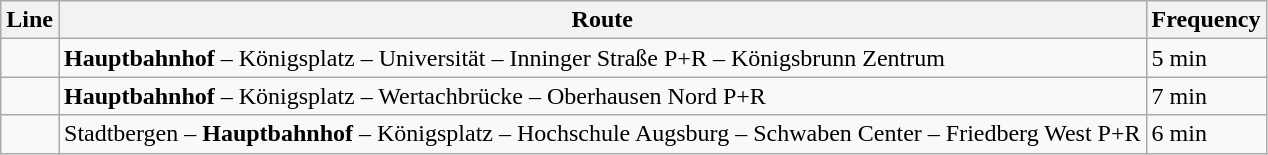<table class="wikitable">
<tr>
<th style="text-align:center">Line</th>
<th>Route</th>
<th>Frequency</th>
</tr>
<tr>
<td style="text-align:center"></td>
<td><strong>Hauptbahnhof</strong> – Königsplatz – Universität – Inninger Straße P+R – Königsbrunn Zentrum</td>
<td>5 min</td>
</tr>
<tr>
<td style="text-align:center"></td>
<td><strong>Hauptbahnhof</strong> – Königsplatz – Wertachbrücke – Oberhausen Nord P+R</td>
<td>7 min</td>
</tr>
<tr>
<td style="text-align:center"></td>
<td>Stadtbergen – <strong>Hauptbahnhof</strong> – Königsplatz  – Hochschule Augsburg – Schwaben Center – Friedberg West P+R</td>
<td>6 min</td>
</tr>
</table>
